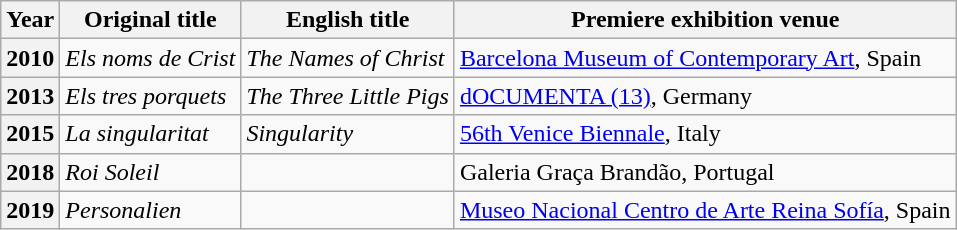<table class="wikitable">
<tr>
<th>Year</th>
<th>Original title</th>
<th>English title</th>
<th>Premiere exhibition venue</th>
</tr>
<tr>
<th>2010</th>
<td><em>Els noms de Crist</em></td>
<td><em>The Names of Christ</em></td>
<td><a href='#'>Barcelona Museum of Contemporary Art</a>, Spain</td>
</tr>
<tr>
<th>2013</th>
<td><em>Els tres porquets</em></td>
<td><em>The Three Little Pigs</em></td>
<td><a href='#'>dOCUMENTA (13)</a>, Germany</td>
</tr>
<tr>
<th>2015</th>
<td><em>La singularitat</em></td>
<td><em>Singularity</em></td>
<td><a href='#'>56th Venice Biennale</a>, Italy</td>
</tr>
<tr>
<th>2018</th>
<td><em>Roi Soleil</em></td>
<td></td>
<td>Galeria Graça Brandão, Portugal</td>
</tr>
<tr>
<th>2019</th>
<td><em>Personalien</em></td>
<td></td>
<td><a href='#'>Museo Nacional Centro de Arte Reina Sofía</a>, Spain</td>
</tr>
</table>
